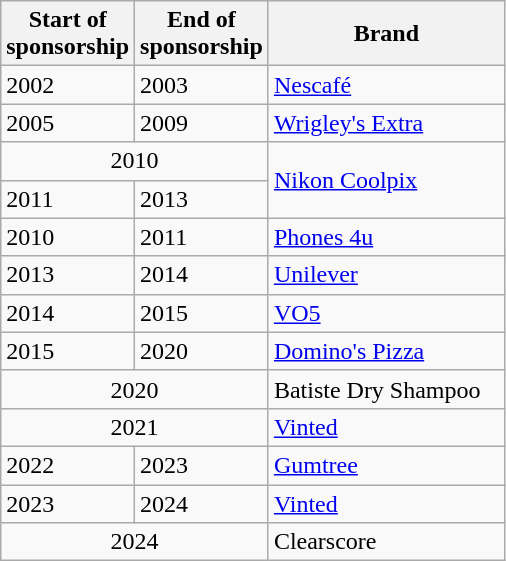<table class="wikitable">
<tr>
<th style="width:50px;" scope="col">Start of sponsorship</th>
<th style="width:50px;" scope="col">End of sponsorship</th>
<th style="width:150px;">Brand</th>
</tr>
<tr>
<td>2002</td>
<td>2003</td>
<td><a href='#'>Nescafé</a></td>
</tr>
<tr>
<td>2005</td>
<td>2009</td>
<td><a href='#'>Wrigley's Extra</a></td>
</tr>
<tr>
<td colspan="2" style="text-align:center;">2010</td>
<td rowspan="2"><a href='#'>Nikon Coolpix</a></td>
</tr>
<tr>
<td>2011</td>
<td>2013</td>
</tr>
<tr>
<td>2010</td>
<td>2011</td>
<td><a href='#'>Phones 4u</a></td>
</tr>
<tr>
<td>2013</td>
<td>2014</td>
<td><a href='#'>Unilever</a></td>
</tr>
<tr>
<td>2014</td>
<td>2015</td>
<td><a href='#'>VO5</a></td>
</tr>
<tr>
<td>2015</td>
<td>2020</td>
<td><a href='#'>Domino's Pizza</a></td>
</tr>
<tr>
<td colspan="2" style="text-align:center;">2020</td>
<td>Batiste Dry Shampoo</td>
</tr>
<tr>
<td colspan="2" style="text-align:center;">2021</td>
<td><a href='#'>Vinted</a></td>
</tr>
<tr>
<td>2022</td>
<td>2023</td>
<td><a href='#'>Gumtree</a></td>
</tr>
<tr>
<td>2023</td>
<td>2024</td>
<td><a href='#'>Vinted</a></td>
</tr>
<tr>
<td colspan="2" style="text-align:center;">2024</td>
<td>Clearscore</td>
</tr>
</table>
